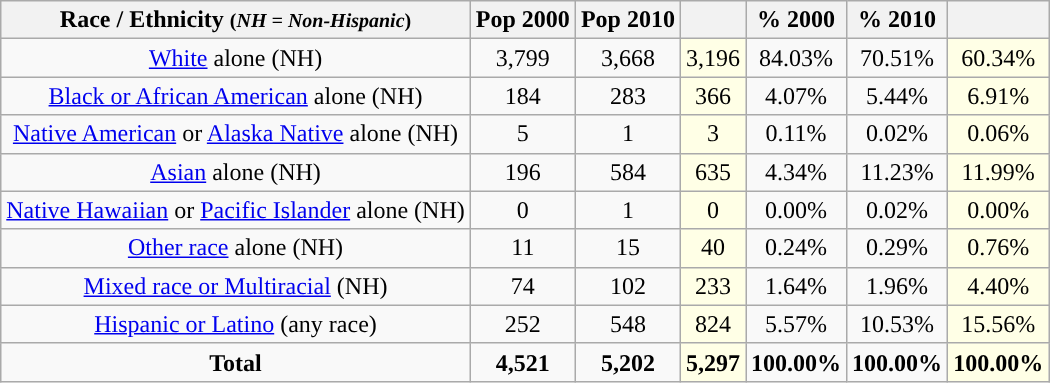<table class="wikitable" style="text-align:center;">
<tr>
<th>Race / Ethnicity <small>(<em>NH = Non-Hispanic</em>)</small></th>
<th>Pop 2000</th>
<th>Pop 2010</th>
<th></th>
<th>% 2000</th>
<th>% 2010</th>
<th></th>
</tr>
<tr>
<td><a href='#'>White</a> alone (NH)</td>
<td>3,799</td>
<td>3,668</td>
<td style='background: #ffffe6;'>3,196</td>
<td>84.03%</td>
<td>70.51%</td>
<td style='background: #ffffe6;'>60.34%</td>
</tr>
<tr>
<td><a href='#'>Black or African American</a> alone (NH)</td>
<td>184</td>
<td>283</td>
<td style='background: #ffffe6;'>366</td>
<td>4.07%</td>
<td>5.44%</td>
<td style='background: #ffffe6;'>6.91%</td>
</tr>
<tr>
<td><a href='#'>Native American</a> or <a href='#'>Alaska Native</a> alone (NH)</td>
<td>5</td>
<td>1</td>
<td style='background: #ffffe6;'>3</td>
<td>0.11%</td>
<td>0.02%</td>
<td style='background: #ffffe6;'>0.06%</td>
</tr>
<tr>
<td><a href='#'>Asian</a> alone (NH)</td>
<td>196</td>
<td>584</td>
<td style='background: #ffffe6;'>635</td>
<td>4.34%</td>
<td>11.23%</td>
<td style='background: #ffffe6;'>11.99%</td>
</tr>
<tr>
<td><a href='#'>Native Hawaiian</a> or <a href='#'>Pacific Islander</a> alone (NH)</td>
<td>0</td>
<td>1</td>
<td style='background: #ffffe6;'>0</td>
<td>0.00%</td>
<td>0.02%</td>
<td style='background: #ffffe6;'>0.00%</td>
</tr>
<tr>
<td><a href='#'>Other race</a> alone (NH)</td>
<td>11</td>
<td>15</td>
<td style='background: #ffffe6;'>40</td>
<td>0.24%</td>
<td>0.29%</td>
<td style='background: #ffffe6;'>0.76%</td>
</tr>
<tr>
<td><a href='#'>Mixed race or Multiracial</a> (NH)</td>
<td>74</td>
<td>102</td>
<td style='background: #ffffe6;'>233</td>
<td>1.64%</td>
<td>1.96%</td>
<td style='background: #ffffe6;'>4.40%</td>
</tr>
<tr>
<td><a href='#'>Hispanic or Latino</a> (any race)</td>
<td>252</td>
<td>548</td>
<td style='background: #ffffe6;'>824</td>
<td>5.57%</td>
<td>10.53%</td>
<td style='background: #ffffe6;'>15.56%</td>
</tr>
<tr>
<td><strong>Total</strong></td>
<td><strong>4,521</strong></td>
<td><strong>5,202</strong></td>
<td style='background: #ffffe6;'><strong>5,297</strong></td>
<td><strong>100.00%</strong></td>
<td><strong>100.00%</strong></td>
<td style='background: #ffffe6;'><strong>100.00%</strong></td>
</tr>
</table>
